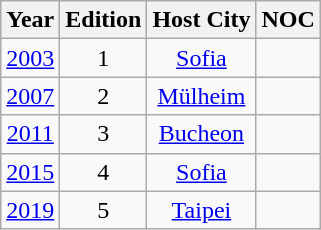<table class="wikitable" style="text-align:center">
<tr>
<th>Year</th>
<th>Edition</th>
<th>Host City</th>
<th>NOC</th>
</tr>
<tr>
<td><a href='#'>2003</a></td>
<td>1</td>
<td><a href='#'>Sofia</a></td>
<td></td>
</tr>
<tr>
<td><a href='#'>2007</a></td>
<td>2</td>
<td><a href='#'>Mülheim</a></td>
<td></td>
</tr>
<tr>
<td><a href='#'>2011</a></td>
<td>3</td>
<td><a href='#'>Bucheon</a></td>
<td></td>
</tr>
<tr>
<td><a href='#'>2015</a></td>
<td>4</td>
<td><a href='#'>Sofia</a></td>
<td></td>
</tr>
<tr>
<td><a href='#'>2019</a></td>
<td>5</td>
<td><a href='#'>Taipei</a></td>
<td></td>
</tr>
</table>
